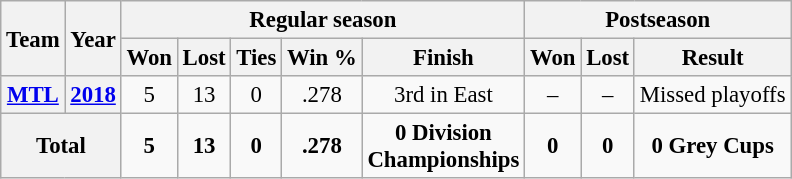<table class="wikitable" style="font-size: 95%; text-align:center;">
<tr>
<th rowspan="2">Team</th>
<th rowspan="2">Year</th>
<th colspan="5">Regular season</th>
<th colspan="4">Postseason</th>
</tr>
<tr>
<th>Won</th>
<th>Lost</th>
<th>Ties</th>
<th>Win %</th>
<th>Finish</th>
<th>Won</th>
<th>Lost</th>
<th>Result</th>
</tr>
<tr>
<th><a href='#'>MTL</a></th>
<th><a href='#'>2018</a></th>
<td>5</td>
<td>13</td>
<td>0</td>
<td>.278</td>
<td>3rd in East</td>
<td>–</td>
<td>–</td>
<td>Missed playoffs      </td>
</tr>
<tr>
<th colspan="2"><strong>Total</strong></th>
<td><strong>5</strong></td>
<td><strong>13</strong></td>
<td><strong>0</strong></td>
<td><strong>.278</strong></td>
<td><strong>0 Division<br>Championships</strong></td>
<td><strong>0</strong></td>
<td><strong>0</strong></td>
<td><strong>0 Grey Cups</strong></td>
</tr>
</table>
